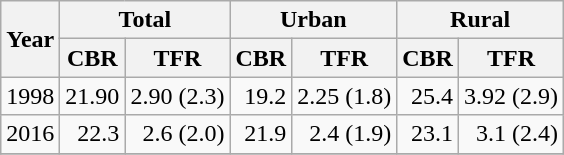<table class="wikitable">
<tr>
<th rowspan=2>Year</th>
<th colspan=2>Total</th>
<th colspan=2>Urban</th>
<th colspan=2>Rural</th>
</tr>
<tr>
<th>CBR</th>
<th>TFR</th>
<th>CBR</th>
<th>TFR</th>
<th>CBR</th>
<th>TFR</th>
</tr>
<tr>
<td>1998</td>
<td style="text-align:right;">21.90</td>
<td style="text-align:right;">2.90 (2.3)</td>
<td style="text-align:right;">19.2</td>
<td style="text-align:right;">2.25 (1.8)</td>
<td style="text-align:right;">25.4</td>
<td style="text-align:right;">3.92 (2.9)</td>
</tr>
<tr>
<td>2016</td>
<td style="text-align:right;">22.3</td>
<td style="text-align:right;">2.6 (2.0)</td>
<td style="text-align:right;">21.9</td>
<td style="text-align:right;">2.4 (1.9)</td>
<td style="text-align:right;">23.1</td>
<td style="text-align:right;">3.1 (2.4)</td>
</tr>
<tr>
</tr>
</table>
